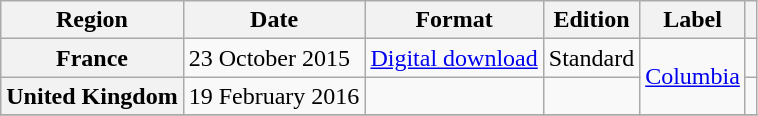<table class="wikitable plainrowheaders">
<tr>
<th scope="col">Region</th>
<th scope="col">Date</th>
<th scope="col">Format</th>
<th scope="col">Edition</th>
<th scope="col">Label</th>
<th scope="col"></th>
</tr>
<tr>
<th scope="row">France</th>
<td>23 October 2015</td>
<td><a href='#'>Digital download</a></td>
<td>Standard</td>
<td rowspan="2"><a href='#'>Columbia</a></td>
<td></td>
</tr>
<tr>
<th scope="row">United Kingdom</th>
<td>19 February 2016</td>
<td></td>
<td></td>
<td></td>
</tr>
<tr>
</tr>
</table>
